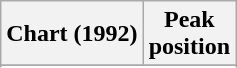<table class="wikitable sortable">
<tr>
<th align="left">Chart (1992)</th>
<th align="center">Peak<br>position</th>
</tr>
<tr>
</tr>
<tr>
</tr>
</table>
